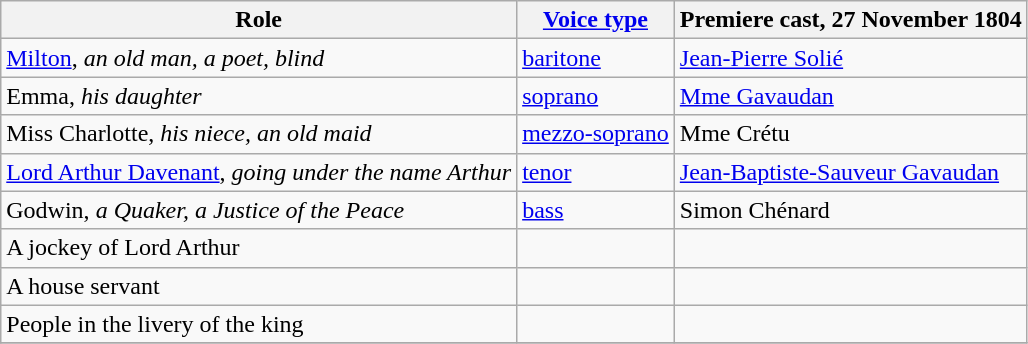<table class="wikitable">
<tr>
<th>Role</th>
<th><a href='#'>Voice type</a></th>
<th>Premiere cast, 27 November 1804</th>
</tr>
<tr>
<td><a href='#'>Milton</a>, <em>an old man, a poet, blind</em></td>
<td><a href='#'>baritone</a></td>
<td><a href='#'>Jean-Pierre Solié</a></td>
</tr>
<tr>
<td>Emma, <em>his daughter</em></td>
<td><a href='#'>soprano</a></td>
<td><a href='#'>Mme Gavaudan</a></td>
</tr>
<tr>
<td>Miss Charlotte, <em>his niece, an old maid</em></td>
<td><a href='#'>mezzo-soprano</a></td>
<td>Mme Crétu</td>
</tr>
<tr>
<td><a href='#'>Lord Arthur Davenant</a>, <em>going under the name Arthur</em></td>
<td><a href='#'>tenor</a></td>
<td><a href='#'>Jean-Baptiste-Sauveur Gavaudan</a></td>
</tr>
<tr>
<td>Godwin, <em>a Quaker, a Justice of the Peace</em></td>
<td><a href='#'>bass</a></td>
<td>Simon Chénard</td>
</tr>
<tr>
<td>A jockey of Lord Arthur</td>
<td></td>
<td></td>
</tr>
<tr>
<td>A house servant</td>
<td></td>
<td></td>
</tr>
<tr>
<td>People in the livery of the king</td>
<td></td>
<td></td>
</tr>
<tr>
</tr>
</table>
